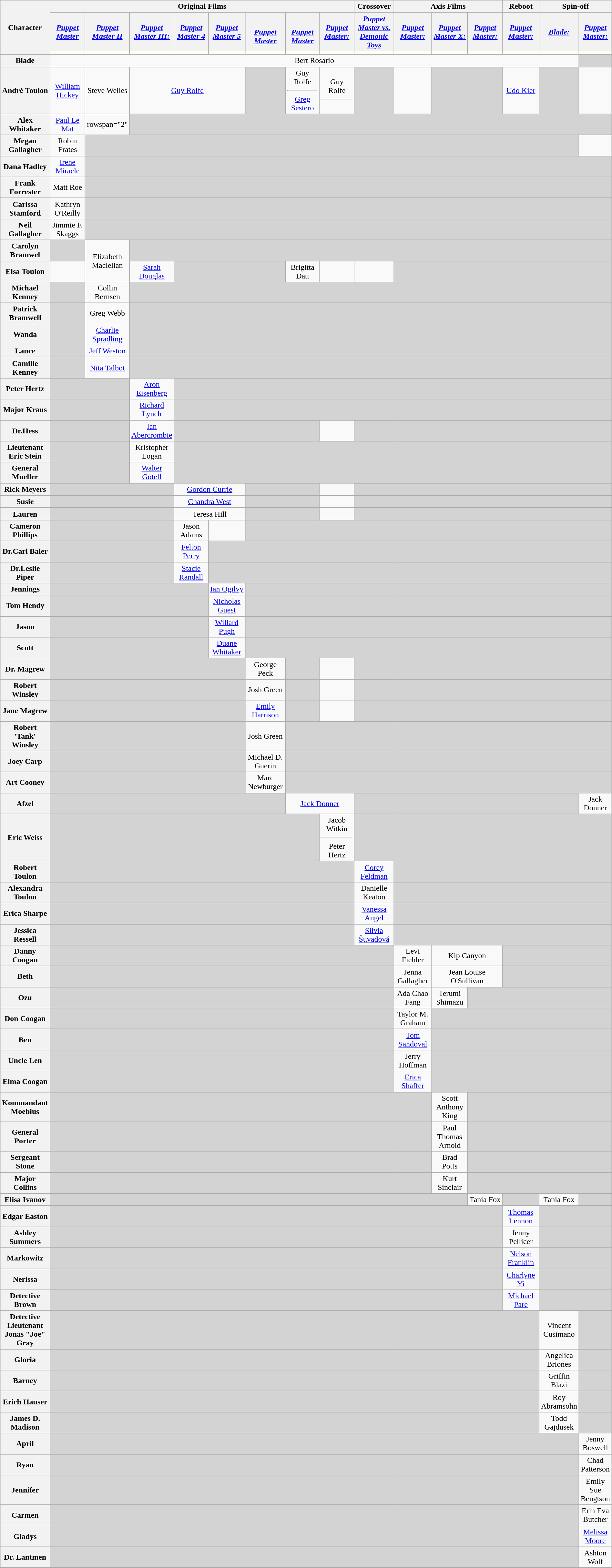<table class="wikitable" style="text-align:center" width=100%>
<tr>
<th rowspan="3" width="6%">Character</th>
<th colspan="8" align="center">Original Films</th>
<th colspan="1" align="center">Crossover</th>
<th colspan="3" align="center">Axis Films</th>
<th colspan="1" align="center">Reboot</th>
<th colspan="2" align="center">Spin-off</th>
</tr>
<tr>
<th align="center" width="7%"><em><a href='#'>Puppet Master</a></em></th>
<th align="center" width="7%"><em><a href='#'>Puppet Master II</a></em></th>
<th align="center" width="7%"><em><a href='#'>Puppet Master III:<br></a></em></th>
<th align="center" width="7%"><em><a href='#'>Puppet Master 4</a></em></th>
<th align="center" width="7%"><em><a href='#'>Puppet Master 5</a></em></th>
<th align="center" width="7%"><em><a href='#'><br>Puppet Master</a></em></th>
<th align="center" width="7%"><em><a href='#'><br>Puppet Master</a></em></th>
<th align="center" width="7%"><em><a href='#'>Puppet Master:<br></a></em></th>
<th align="center" width="7%"><em><a href='#'>Puppet Master vs. Demonic Toys</a></em></th>
<th align="center" width="7%"><em><a href='#'>Puppet Master:<br></a></em></th>
<th align="center" width="7%"><em><a href='#'>Puppet Master X:<br></a></em></th>
<th align="center" width="7%"><em><a href='#'>Puppet Master:<br></a></em></th>
<th align="center" width="7%"><em><a href='#'>Puppet Master:<br></a></em></th>
<th align="center" width="7%"><em><a href='#'>Blade:<br></a></em></th>
<th align="center" width="7%"><em><a href='#'>Puppet Master:<br></a></em></th>
</tr>
<tr>
<th style="background-color:ivory;"><span></span></th>
<th style="background-color:ivory;"><span></span></th>
<th style="background-color:ivory;"><span></span></th>
<th style="background-color:ivory;"><span></span></th>
<th style="background-color:ivory;"><span></span></th>
<th style="background-color:ivory;"><span></span></th>
<th style="background-color:ivory;"><span></span></th>
<th style="background-color:ivory;"><span></span></th>
<th style="background-color:ivory;"><span></span></th>
<th style="background-color:ivory;"><span></span></th>
<th style="background-color:ivory;"><span></span></th>
<th style="background-color:ivory;"><span></span></th>
<th style="background-color:ivory;"><span></span></th>
<th style="background-color:ivory;"><span></span></th>
<th style="background-color:ivory;"><span></span></th>
</tr>
<tr>
<th>Blade</th>
<td colspan="14">Bert Rosario</td>
<td style="background-color: #d3d3d3"></td>
</tr>
<tr>
<th>André Toulon</th>
<td><a href='#'>William Hickey</a></td>
<td>Steve Welles</td>
<td colspan="3"><a href='#'>Guy Rolfe</a></td>
<td style="background-color: #d3d3d3"></td>
<td>Guy Rolfe<hr><a href='#'>Greg Sestero</a></td>
<td>Guy Rolfe<hr></td>
<td style="background-color: #d3d3d3"></td>
<td></td>
<td colspan="2" style="background-color: #d3d3d3"></td>
<td><a href='#'>Udo Kier</a></td>
<td style="background-color: #d3d3d3"></td>
<td></td>
</tr>
<tr>
<th>Alex Whitaker</th>
<td><a href='#'>Paul Le Mat</a></td>
<td>rowspan="2" </td>
<td colspan="13" style="background-color: #d3d3d3"></td>
</tr>
<tr>
<th>Megan Gallagher</th>
<td>Robin Frates</td>
<td colspan="13" style="background-color: #d3d3d3"></td>
</tr>
<tr>
<th>Dana Hadley</th>
<td><a href='#'>Irene Miracle</a></td>
<td colspan="14" style="background-color: #d3d3d3"></td>
</tr>
<tr>
<th>Frank Forrester</th>
<td>Matt Roe</td>
<td colspan="14" style="background-color: #d3d3d3"></td>
</tr>
<tr>
<th>Carissa Stamford</th>
<td>Kathryn O'Reilly</td>
<td colspan="14" style="background-color: #d3d3d3"></td>
</tr>
<tr>
<th>Neil Gallagher</th>
<td>Jimmie F. Skaggs</td>
<td colspan="14" style="background-color: #d3d3d3"></td>
</tr>
<tr>
<th>Carolyn Bramwel</th>
<td style="background-color:#D3D3D3;"></td>
<td rowspan="2">Elizabeth Maclellan</td>
<td colspan="13" style="background-color: #d3d3d3"></td>
</tr>
<tr>
<th>Elsa Toulon</th>
<td></td>
<td><a href='#'>Sarah Douglas</a></td>
<td colspan="3" style="background-color: #d3d3d3"></td>
<td>Brigitta Dau</td>
<td></td>
<td></td>
<td colspan="6" style="background-color: #d3d3d3"></td>
</tr>
<tr>
<th>Michael Kenney</th>
<td style="background-color:#D3D3D3;"></td>
<td>Collin Bernsen</td>
<td colspan="13" style="background-color: #d3d3d3"></td>
</tr>
<tr>
<th>Patrick Bramwell</th>
<td style="background-color: #d3d3d3"></td>
<td>Greg Webb</td>
<td colspan="13" style="background-color: #d3d3d3"></td>
</tr>
<tr>
<th>Wanda</th>
<td style="background-color: #d3d3d3"></td>
<td><a href='#'>Charlie Spradling</a></td>
<td colspan="13" style="background-color: #d3d3d3"></td>
</tr>
<tr>
<th>Lance</th>
<td style="background-color: #d3d3d3"></td>
<td><a href='#'>Jeff Weston</a></td>
<td colspan="13" style="background-color: #d3d3d3"></td>
</tr>
<tr>
<th>Camille Kenney</th>
<td style="background-color: #d3d3d3"></td>
<td><a href='#'>Nita Talbot</a></td>
<td colspan="13" style="background-color: #d3d3d3"></td>
</tr>
<tr>
<th>Peter Hertz</th>
<td colspan="2" style="background-color:#D3D3D3;"></td>
<td><a href='#'>Aron Eisenberg</a></td>
<td colspan="12" style="background-color:#D3D3D3;"></td>
</tr>
<tr>
<th>Major Kraus</th>
<td colspan="2" style="background-color:#D3D3D3;"></td>
<td><a href='#'>Richard Lynch</a></td>
<td colspan="12" style="background-color:#D3D3D3;"></td>
</tr>
<tr>
<th>Dr.Hess</th>
<td colspan="2" style="background-color:#D3D3D3;"></td>
<td><a href='#'>Ian Abercrombie</a></td>
<td colspan="4" style="background-color:#D3D3D3;"></td>
<td></td>
<td colspan="7" style="background-color:#D3D3D3;"></td>
</tr>
<tr>
<th>Lieutenant Eric Stein</th>
<td colspan="2" style="background-color:#D3D3D3;"></td>
<td>Kristopher Logan</td>
<td colspan="12" style="background-color:#D3D3D3;"></td>
</tr>
<tr>
<th>General Mueller</th>
<td colspan="2" style="background-color:#D3D3D3;"></td>
<td><a href='#'>Walter Gotell</a></td>
<td colspan="12" style="background-color:#D3D3D3;"></td>
</tr>
<tr>
<th>Rick Meyers</th>
<td colspan="3" style="background-color:#D3D3D3;"></td>
<td colspan="2"><a href='#'>Gordon Currie</a></td>
<td colspan="2" style="background-color:#D3D3D3;"></td>
<td></td>
<td colspan="7" style="background-color:#D3D3D3;"></td>
</tr>
<tr>
<th>Susie</th>
<td colspan="3" style="background-color:#D3D3D3;"></td>
<td colspan="2"><a href='#'>Chandra West</a></td>
<td colspan="2" style="background-color:#D3D3D3;"></td>
<td></td>
<td colspan="7" style="background-color:#D3D3D3;"></td>
</tr>
<tr>
<th>Lauren</th>
<td colspan="3" style="background-color:#D3D3D3;"></td>
<td colspan="2">Teresa Hill</td>
<td colspan="2" style="background-color:#D3D3D3;"></td>
<td></td>
<td colspan="7" style="background-color:#D3D3D3;"></td>
</tr>
<tr>
<th>Cameron Phillips</th>
<td colspan="3" style="background-color:#D3D3D3;"></td>
<td>Jason Adams</td>
<td></td>
<td colspan="10" style="background-color:#D3D3D3;"></td>
</tr>
<tr>
<th>Dr.Carl Baler</th>
<td colspan="3" style="background-color:#D3D3D3;"></td>
<td><a href='#'>Felton Perry</a></td>
<td colspan="11" style="background-color:#D3D3D3;"></td>
</tr>
<tr>
<th>Dr.Leslie Piper</th>
<td colspan="3" style="background-color:#D3D3D3;"></td>
<td><a href='#'>Stacie Randall</a></td>
<td colspan="11" style="background-color:#D3D3D3;"></td>
</tr>
<tr>
<th>Jennings</th>
<td colspan="4" style="background-color:#D3D3D3;"></td>
<td><a href='#'>Ian Ogilvy</a></td>
<td colspan="10" style="background-color:#D3D3D3;"></td>
</tr>
<tr>
<th>Tom Hendy</th>
<td colspan="4" style="background-color:#D3D3D3;"></td>
<td><a href='#'>Nicholas Guest</a></td>
<td colspan="10" style="background-color:#D3D3D3;"></td>
</tr>
<tr>
<th>Jason</th>
<td colspan="4" style="background-color:#D3D3D3;"></td>
<td><a href='#'>Willard Pugh</a></td>
<td colspan="10" style="background-color:#D3D3D3;"></td>
</tr>
<tr>
<th>Scott</th>
<td colspan="4" style="background-color:#D3D3D3;"></td>
<td><a href='#'>Duane Whitaker</a></td>
<td colspan="10" style="background-color:#D3D3D3;"></td>
</tr>
<tr>
<th>Dr. Magrew</th>
<td colspan="5" style="background-color:#D3D3D3;"></td>
<td>George Peck</td>
<td style="background-color:#D3D3D3;"></td>
<td></td>
<td colspan="7" style="background-color:#D3D3D3;"></td>
</tr>
<tr>
<th>Robert Winsley</th>
<td colspan="5" style="background-color:#D3D3D3;"></td>
<td>Josh Green</td>
<td style="background-color:#D3D3D3;"></td>
<td></td>
<td colspan="7" style="background-color:#D3D3D3;"></td>
</tr>
<tr>
<th>Jane Magrew</th>
<td colspan="5" style="background-color:#D3D3D3;"></td>
<td><a href='#'>Emily Harrison</a></td>
<td style="background-color:#D3D3D3;"></td>
<td></td>
<td colspan="7" style="background-color:#D3D3D3;"></td>
</tr>
<tr>
<th>Robert 'Tank' Winsley</th>
<td colspan="5" style="background-color:#D3D3D3;"></td>
<td>Josh Green</td>
<td colspan="9" style="background-color:#D3D3D3;"></td>
</tr>
<tr>
<th>Joey Carp</th>
<td colspan="5" style="background-color:#D3D3D3;"></td>
<td>Michael D. Guerin</td>
<td colspan="9" style="background-color:#D3D3D3;"></td>
</tr>
<tr>
<th>Art Cooney</th>
<td colspan="5" style="background-color:#D3D3D3;"></td>
<td>Marc Newburger</td>
<td colspan="9" style="background-color:#D3D3D3;"></td>
</tr>
<tr>
<th>Afzel</th>
<td colspan="6" style="background-color:#D3D3D3;"></td>
<td colspan="2"><a href='#'>Jack Donner</a></td>
<td colspan="6" style="background-color:#D3D3D3;"></td>
<td>Jack Donner</td>
</tr>
<tr>
<th>Eric Weiss</th>
<td colspan="7" style="background-color:#D3D3D3;"></td>
<td>Jacob Witkin<hr>Peter Hertz</td>
<td colspan="7" style="background-color:#D3D3D3;"></td>
</tr>
<tr>
<th>Robert Toulon</th>
<td colspan="8" style="background-color:#D3D3D3;"></td>
<td><a href='#'>Corey Feldman</a></td>
<td colspan="6" style="background-color:#D3D3D3;"></td>
</tr>
<tr>
<th>Alexandra Toulon</th>
<td colspan="8" style="background-color:#D3D3D3;"></td>
<td>Danielle Keaton</td>
<td colspan="6" style="background-color:#D3D3D3;"></td>
</tr>
<tr>
<th>Erica Sharpe</th>
<td colspan="8" style="background-color:#D3D3D3;"></td>
<td><a href='#'>Vanessa Angel</a></td>
<td colspan="6" style="background-color:#D3D3D3;"></td>
</tr>
<tr>
<th>Jessica Ressell</th>
<td colspan="8" style="background-color:#D3D3D3;"></td>
<td><a href='#'>Silvia Šuvadová</a></td>
<td colspan="6" style="background-color:#D3D3D3;"></td>
</tr>
<tr>
<th>Danny Coogan</th>
<td colspan="9" style="background-color:#D3D3D3;"></td>
<td>Levi Fiehler</td>
<td colspan="2">Kip Canyon</td>
<td colspan="3" style="background-color:#D3D3D3;"></td>
</tr>
<tr>
<th>Beth</th>
<td colspan="9" style="background-color:#D3D3D3;"></td>
<td>Jenna Gallagher</td>
<td colspan="2">Jean Louise O'Sullivan</td>
<td colspan="3" style="background-color:#D3D3D3;"></td>
</tr>
<tr>
<th>Ozu</th>
<td colspan="9" style="background-color:#D3D3D3;"></td>
<td>Ada Chao Fang</td>
<td>Terumi Shimazu</td>
<td colspan="4" style="background-color:#D3D3D3;"></td>
</tr>
<tr>
<th>Don Coogan</th>
<td colspan="9" style="background-color:#D3D3D3;"></td>
<td>Taylor M. Graham</td>
<td colspan="5" style="background-color:#D3D3D3;"></td>
</tr>
<tr>
<th>Ben<br></th>
<td colspan="9" style="background-color:#D3D3D3;"></td>
<td><a href='#'>Tom Sandoval</a></td>
<td colspan="5" style="background-color:#D3D3D3;"></td>
</tr>
<tr>
<th>Uncle Len</th>
<td colspan="9" style="background-color:#D3D3D3;"></td>
<td>Jerry Hoffman</td>
<td colspan="5" style="background-color:#D3D3D3;"></td>
</tr>
<tr>
<th>Elma Coogan</th>
<td colspan="9" style="background-color:#D3D3D3;"></td>
<td><a href='#'>Erica Shaffer</a></td>
<td colspan="5" style="background-color:#D3D3D3;"></td>
</tr>
<tr>
<th>Kommandant Moebius</th>
<td colspan="10" style="background-color:#D3D3D3;"></td>
<td>Scott Anthony King</td>
<td colspan="4" style="background-color:#D3D3D3;"></td>
</tr>
<tr>
<th>General Porter</th>
<td colspan="10" style="background-color:#D3D3D3;"></td>
<td>Paul Thomas Arnold</td>
<td colspan="4" style="background-color:#D3D3D3;"></td>
</tr>
<tr>
<th>Sergeant Stone</th>
<td colspan="10" style="background-color:#D3D3D3;"></td>
<td>Brad Potts</td>
<td colspan="4" style="background-color:#D3D3D3;"></td>
</tr>
<tr>
<th>Major Collins</th>
<td colspan="10" style="background-color:#D3D3D3;"></td>
<td>Kurt Sinclair</td>
<td colspan="4" style="background-color:#D3D3D3;"></td>
</tr>
<tr>
<th>Elisa Ivanov</th>
<td colspan="11" style="background-color:#D3D3D3;"></td>
<td>Tania Fox</td>
<td style="background-color:#D3D3D3;"></td>
<td>Tania Fox</td>
<td style="background-color: #d3d3d3"></td>
</tr>
<tr>
<th>Edgar Easton</th>
<td colspan="12" style="background-color:#D3D3D3;"></td>
<td><a href='#'>Thomas Lennon</a></td>
<td colspan="2" style="background-color: #D3D3D3"></td>
</tr>
<tr>
<th>Ashley Summers</th>
<td colspan="12" style="background-color:#D3D3D3;"></td>
<td>Jenny Pellicer</td>
<td colspan="2" style="background-color: #D3D3D3"></td>
</tr>
<tr>
<th>Markowitz</th>
<td colspan="12" style="background-color:#D3D3D3;"></td>
<td><a href='#'>Nelson Franklin</a></td>
<td colspan="2" style="background-color: #D3D3D3"></td>
</tr>
<tr>
<th>Nerissa</th>
<td colspan="12" style="background-color:#D3D3D3;"></td>
<td><a href='#'>Charlyne Yi</a></td>
<td colspan="2" style="background-color: #D3D3D3"></td>
</tr>
<tr>
<th>Detective Brown</th>
<td colspan="12" style="background-color:#D3D3D3;"></td>
<td><a href='#'>Michael Pare</a></td>
<td colspan="2" style="background-color: #D3D3D3"></td>
</tr>
<tr>
<th>Detective Lieutenant Jonas "Joe" Gray</th>
<td colspan="13" style="background-color:#D3D3D3;"></td>
<td>Vincent Cusimano</td>
<td style="background-color: #d3d3d3"></td>
</tr>
<tr>
<th>Gloria</th>
<td colspan="13" style="background-color:#D3D3D3;"></td>
<td>Angelica Briones</td>
<td style="background-color: #d3d3d3"></td>
</tr>
<tr>
<th>Barney</th>
<td colspan="13" style="background-color:#D3D3D3;"></td>
<td>Griffin Blazi</td>
<td style="background-color: #d3d3d3"></td>
</tr>
<tr>
<th>Erich Hauser</th>
<td colspan="13" style="background-color:#D3D3D3;"></td>
<td>Roy Abramsohn</td>
<td style="background-color: #d3d3d3"></td>
</tr>
<tr>
<th>James D. Madison</th>
<td colspan="13" style="background-color:#D3D3D3;"></td>
<td>Todd Gajdusek</td>
<td style="background-color: #d3d3d3"></td>
</tr>
<tr>
<th>April</th>
<td colspan="14" style="background-color:#D3D3D3;"></td>
<td>Jenny Boswell</td>
</tr>
<tr>
<th>Ryan</th>
<td colspan="14" style="background-color:#D3D3D3;"></td>
<td>Chad Patterson</td>
</tr>
<tr>
<th>Jennifer</th>
<td colspan="14" style="background-color:#D3D3D3;"></td>
<td>Emily Sue Bengtson</td>
</tr>
<tr>
<th>Carmen</th>
<td colspan="14" style="background-color:#D3D3D3;"></td>
<td>Erin Eva Butcher</td>
</tr>
<tr>
<th>Gladys</th>
<td colspan="14" style="background-color:#D3D3D3;"></td>
<td><a href='#'>Melissa Moore</a></td>
</tr>
<tr>
<th>Dr. Lantmen</th>
<td colspan="14" style="background-color:#D3D3D3;"></td>
<td>Ashton Wolf</td>
</tr>
<tr>
</tr>
</table>
